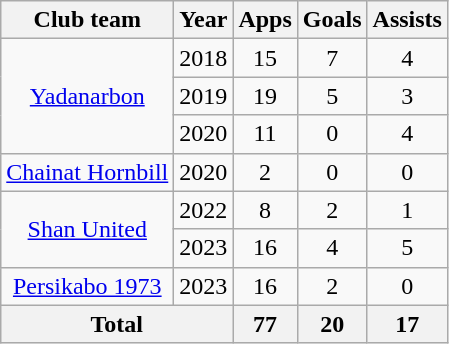<table class="wikitable" style="text-align: center;">
<tr>
<th>Club team</th>
<th>Year</th>
<th>Apps</th>
<th>Goals</th>
<th>Assists</th>
</tr>
<tr>
<td rowspan="3"><a href='#'>Yadanarbon</a></td>
<td>2018</td>
<td>15</td>
<td>7</td>
<td>4</td>
</tr>
<tr>
<td>2019</td>
<td>19</td>
<td>5</td>
<td>3</td>
</tr>
<tr>
<td>2020</td>
<td>11</td>
<td>0</td>
<td>4</td>
</tr>
<tr>
<td rowspan="1"><a href='#'>Chainat Hornbill</a></td>
<td>2020</td>
<td>2</td>
<td>0</td>
<td>0</td>
</tr>
<tr>
<td rowspan="2"><a href='#'>Shan United</a></td>
<td>2022</td>
<td>8</td>
<td>2</td>
<td>1</td>
</tr>
<tr>
<td>2023</td>
<td>16</td>
<td>4</td>
<td>5</td>
</tr>
<tr>
<td rowspan="1"><a href='#'>Persikabo 1973</a></td>
<td>2023</td>
<td>16</td>
<td>2</td>
<td>0</td>
</tr>
<tr>
<th colspan="2">Total</th>
<th>77</th>
<th>20</th>
<th>17</th>
</tr>
</table>
